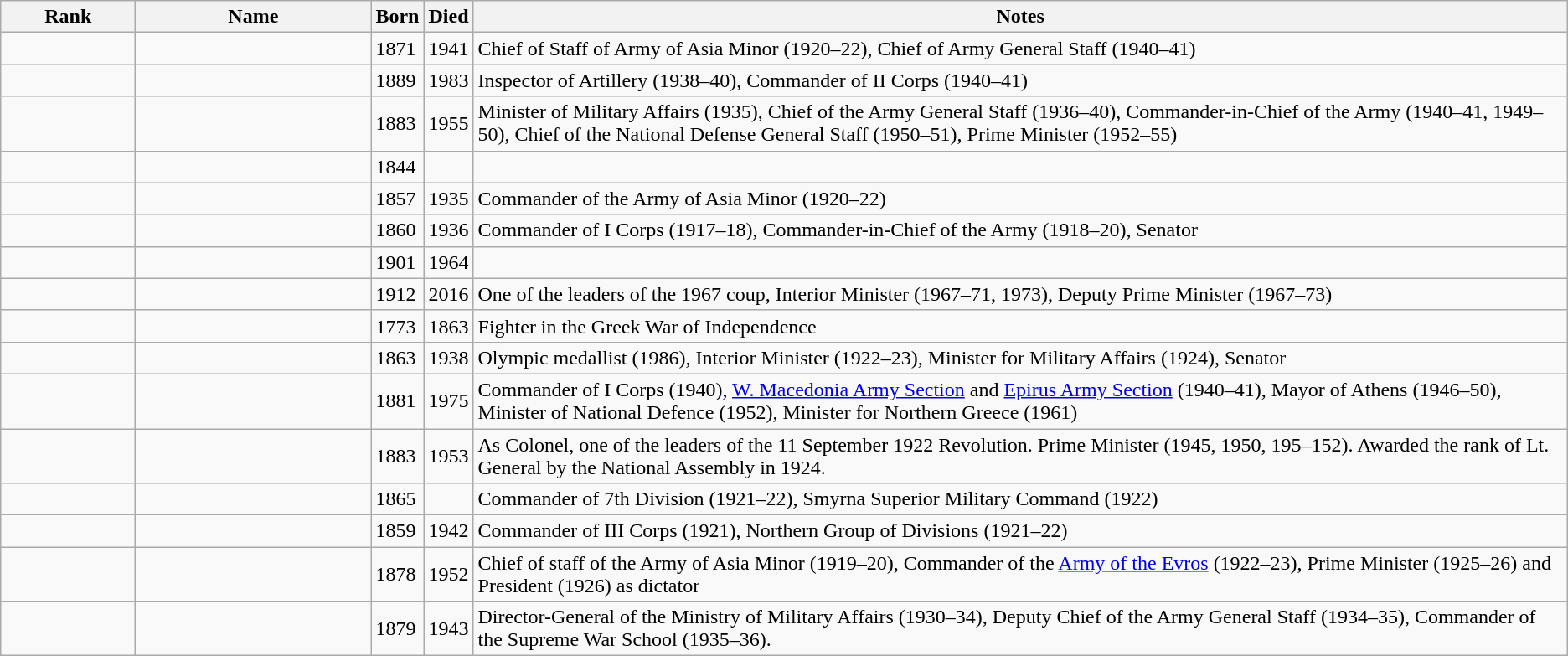<table class="wikitable sortable">
<tr>
<th width="100">Rank</th>
<th width="180">Name</th>
<th width="30">Born</th>
<th width="30">Died</th>
<th>Notes</th>
</tr>
<tr>
<td></td>
<td></td>
<td>1871</td>
<td>1941</td>
<td>Chief of Staff of Army of Asia Minor (1920–22), Chief of Army General Staff (1940–41)</td>
</tr>
<tr>
<td></td>
<td></td>
<td>1889</td>
<td>1983</td>
<td>Inspector of Artillery (1938–40), Commander of II Corps (1940–41)</td>
</tr>
<tr>
<td></td>
<td></td>
<td>1883</td>
<td>1955</td>
<td>Minister of Military Affairs (1935), Chief of the Army General Staff (1936–40), Commander-in-Chief of the Army (1940–41, 1949–50), Chief of the National Defense General Staff (1950–51), Prime Minister (1952–55)</td>
</tr>
<tr>
<td></td>
<td></td>
<td>1844</td>
<td></td>
<td></td>
</tr>
<tr>
<td></td>
<td></td>
<td>1857</td>
<td>1935</td>
<td>Commander of the Army of Asia Minor (1920–22)</td>
</tr>
<tr>
<td></td>
<td></td>
<td>1860</td>
<td>1936</td>
<td>Commander of I Corps (1917–18), Commander-in-Chief of the Army (1918–20), Senator</td>
</tr>
<tr>
<td></td>
<td></td>
<td>1901</td>
<td>1964</td>
<td></td>
</tr>
<tr>
<td></td>
<td></td>
<td>1912</td>
<td>2016</td>
<td>One of the leaders of the 1967 coup, Interior Minister (1967–71, 1973), Deputy Prime Minister (1967–73)</td>
</tr>
<tr>
<td></td>
<td></td>
<td>1773</td>
<td>1863</td>
<td>Fighter in the Greek War of Independence</td>
</tr>
<tr>
<td></td>
<td></td>
<td>1863</td>
<td>1938</td>
<td>Olympic medallist (1986), Interior Minister (1922–23), Minister for Military Affairs (1924), Senator</td>
</tr>
<tr>
<td></td>
<td></td>
<td>1881</td>
<td>1975</td>
<td>Commander of I Corps (1940), <a href='#'>W. Macedonia Army Section</a> and <a href='#'>Epirus Army Section</a> (1940–41), Mayor of Athens (1946–50), Minister of National Defence (1952), Minister for Northern Greece (1961)</td>
</tr>
<tr>
<td></td>
<td></td>
<td>1883</td>
<td>1953</td>
<td>As Colonel, one of the leaders of the 11 September 1922 Revolution. Prime Minister (1945, 1950, 195–152). Awarded the rank of Lt. General by the National Assembly in 1924.</td>
</tr>
<tr>
<td></td>
<td></td>
<td>1865</td>
<td></td>
<td>Commander of 7th Division (1921–22), Smyrna Superior Military Command (1922)</td>
</tr>
<tr>
<td></td>
<td></td>
<td>1859</td>
<td>1942</td>
<td>Commander of III Corps (1921), Northern Group of Divisions (1921–22)</td>
</tr>
<tr>
<td></td>
<td></td>
<td>1878</td>
<td>1952</td>
<td>Chief of staff of the Army of Asia Minor (1919–20), Commander of the <a href='#'>Army of the Evros</a> (1922–23), Prime Minister (1925–26) and President (1926) as dictator</td>
</tr>
<tr>
<td></td>
<td></td>
<td>1879</td>
<td>1943</td>
<td>Director-General of the Ministry of Military Affairs (1930–34), Deputy Chief of the Army General Staff (1934–35), Commander of the Supreme War School (1935–36).</td>
</tr>
</table>
